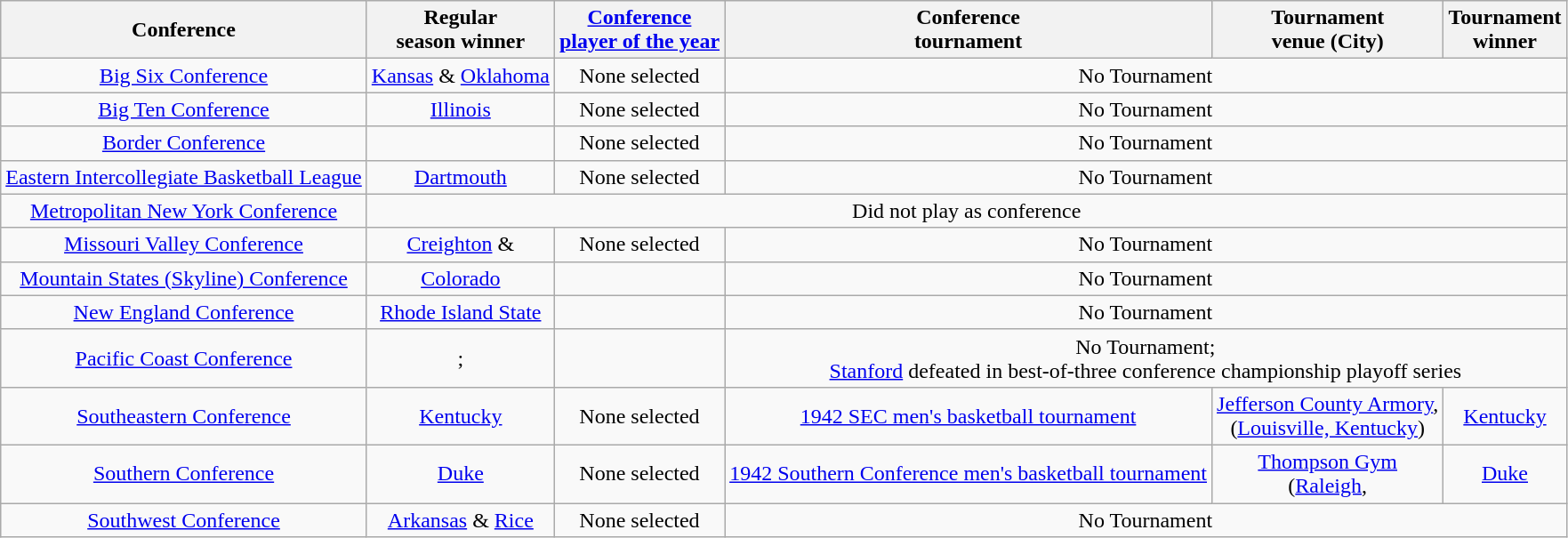<table class="wikitable" style="text-align:center;">
<tr>
<th>Conference</th>
<th>Regular <br> season winner</th>
<th><a href='#'>Conference <br> player of the year</a></th>
<th>Conference <br> tournament</th>
<th>Tournament <br> venue (City)</th>
<th>Tournament <br> winner</th>
</tr>
<tr>
<td><a href='#'>Big Six Conference</a></td>
<td><a href='#'>Kansas</a> & <a href='#'>Oklahoma</a></td>
<td>None selected</td>
<td colspan=3>No Tournament</td>
</tr>
<tr>
<td><a href='#'>Big Ten Conference</a></td>
<td><a href='#'>Illinois</a></td>
<td>None selected</td>
<td colspan=3>No Tournament</td>
</tr>
<tr>
<td><a href='#'>Border Conference</a></td>
<td></td>
<td>None selected</td>
<td colspan=3>No Tournament</td>
</tr>
<tr>
<td><a href='#'>Eastern Intercollegiate Basketball League</a></td>
<td><a href='#'>Dartmouth</a></td>
<td>None selected</td>
<td colspan=3>No Tournament</td>
</tr>
<tr>
<td><a href='#'>Metropolitan New York Conference</a></td>
<td colspan=5>Did not play as conference</td>
</tr>
<tr>
<td><a href='#'>Missouri Valley Conference</a></td>
<td><a href='#'>Creighton</a> & </td>
<td>None selected</td>
<td colspan=3>No Tournament</td>
</tr>
<tr>
<td><a href='#'>Mountain States (Skyline) Conference</a></td>
<td><a href='#'>Colorado</a></td>
<td></td>
<td colspan=3>No Tournament</td>
</tr>
<tr>
<td><a href='#'>New England Conference</a></td>
<td><a href='#'>Rhode Island State</a></td>
<td></td>
<td colspan=3>No Tournament</td>
</tr>
<tr>
<td><a href='#'>Pacific Coast Conference</a></td>
<td>; </td>
<td></td>
<td colspan=3>No Tournament;<br><a href='#'>Stanford</a> defeated  in best-of-three conference championship playoff series</td>
</tr>
<tr>
<td><a href='#'>Southeastern Conference</a></td>
<td><a href='#'>Kentucky</a></td>
<td>None selected</td>
<td><a href='#'>1942 SEC men's basketball tournament</a></td>
<td><a href='#'>Jefferson County Armory</a>,<br>(<a href='#'>Louisville, Kentucky</a>)</td>
<td><a href='#'>Kentucky</a></td>
</tr>
<tr>
<td><a href='#'>Southern Conference</a></td>
<td><a href='#'>Duke</a></td>
<td>None selected</td>
<td><a href='#'>1942 Southern Conference men's basketball tournament</a></td>
<td><a href='#'>Thompson Gym</a><br>(<a href='#'>Raleigh</a>, </td>
<td><a href='#'>Duke</a></td>
</tr>
<tr>
<td><a href='#'>Southwest Conference</a></td>
<td><a href='#'>Arkansas</a> & <a href='#'>Rice</a></td>
<td>None selected</td>
<td colspan=3>No Tournament</td>
</tr>
</table>
